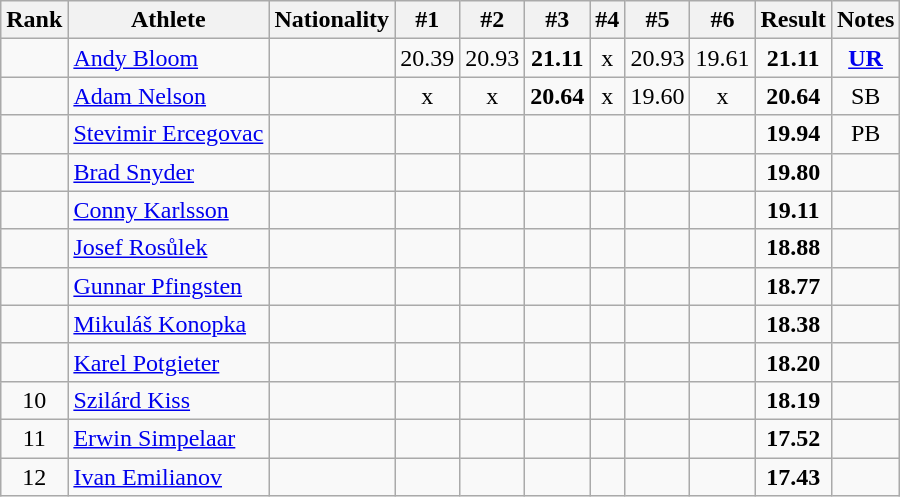<table class="wikitable sortable" style="text-align:center">
<tr>
<th>Rank</th>
<th>Athlete</th>
<th>Nationality</th>
<th>#1</th>
<th>#2</th>
<th>#3</th>
<th>#4</th>
<th>#5</th>
<th>#6</th>
<th>Result</th>
<th>Notes</th>
</tr>
<tr>
<td></td>
<td align=left><a href='#'>Andy Bloom</a></td>
<td align=left></td>
<td>20.39</td>
<td>20.93</td>
<td><strong>21.11</strong></td>
<td>x</td>
<td>20.93</td>
<td>19.61</td>
<td><strong>21.11</strong></td>
<td><strong><a href='#'>UR</a></strong></td>
</tr>
<tr>
<td></td>
<td align=left><a href='#'>Adam Nelson</a></td>
<td align=left></td>
<td>x</td>
<td>x</td>
<td><strong>20.64</strong></td>
<td>x</td>
<td>19.60</td>
<td>x</td>
<td><strong>20.64</strong></td>
<td>SB</td>
</tr>
<tr>
<td></td>
<td align=left><a href='#'>Stevimir Ercegovac</a></td>
<td align=left></td>
<td></td>
<td></td>
<td></td>
<td></td>
<td></td>
<td></td>
<td><strong>19.94</strong></td>
<td>PB</td>
</tr>
<tr>
<td></td>
<td align=left><a href='#'>Brad Snyder</a></td>
<td align=left></td>
<td></td>
<td></td>
<td></td>
<td></td>
<td></td>
<td></td>
<td><strong>19.80</strong></td>
<td></td>
</tr>
<tr>
<td></td>
<td align=left><a href='#'>Conny Karlsson</a></td>
<td align=left></td>
<td></td>
<td></td>
<td></td>
<td></td>
<td></td>
<td></td>
<td><strong>19.11</strong></td>
<td></td>
</tr>
<tr>
<td></td>
<td align=left><a href='#'>Josef Rosůlek</a></td>
<td align=left></td>
<td></td>
<td></td>
<td></td>
<td></td>
<td></td>
<td></td>
<td><strong>18.88</strong></td>
<td></td>
</tr>
<tr>
<td></td>
<td align=left><a href='#'>Gunnar Pfingsten</a></td>
<td align=left></td>
<td></td>
<td></td>
<td></td>
<td></td>
<td></td>
<td></td>
<td><strong>18.77</strong></td>
<td></td>
</tr>
<tr>
<td></td>
<td align=left><a href='#'>Mikuláš Konopka</a></td>
<td align=left></td>
<td></td>
<td></td>
<td></td>
<td></td>
<td></td>
<td></td>
<td><strong>18.38</strong></td>
<td></td>
</tr>
<tr>
<td></td>
<td align=left><a href='#'>Karel Potgieter</a></td>
<td align=left></td>
<td></td>
<td></td>
<td></td>
<td></td>
<td></td>
<td></td>
<td><strong>18.20</strong></td>
<td></td>
</tr>
<tr>
<td>10</td>
<td align=left><a href='#'>Szilárd Kiss</a></td>
<td align=left></td>
<td></td>
<td></td>
<td></td>
<td></td>
<td></td>
<td></td>
<td><strong>18.19</strong></td>
<td></td>
</tr>
<tr>
<td>11</td>
<td align=left><a href='#'>Erwin Simpelaar</a></td>
<td align=left></td>
<td></td>
<td></td>
<td></td>
<td></td>
<td></td>
<td></td>
<td><strong>17.52</strong></td>
<td></td>
</tr>
<tr>
<td>12</td>
<td align=left><a href='#'>Ivan Emilianov</a></td>
<td align=left></td>
<td></td>
<td></td>
<td></td>
<td></td>
<td></td>
<td></td>
<td><strong>17.43</strong></td>
<td></td>
</tr>
</table>
